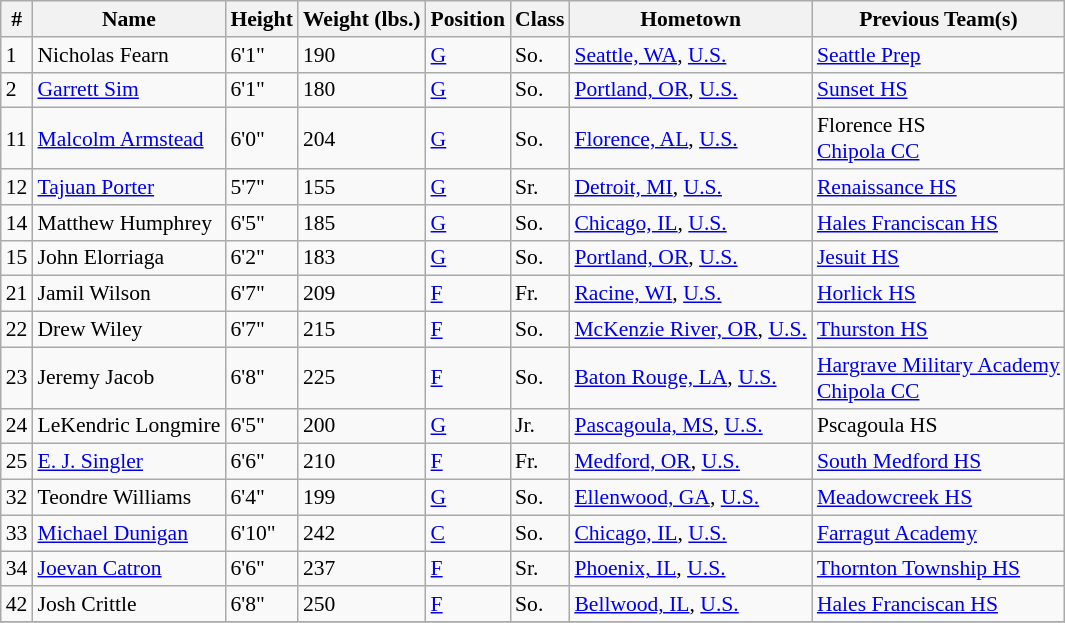<table class="wikitable" style="font-size: 90%">
<tr>
<th>#</th>
<th>Name</th>
<th>Height</th>
<th>Weight (lbs.)</th>
<th>Position</th>
<th>Class</th>
<th>Hometown</th>
<th>Previous Team(s)</th>
</tr>
<tr>
<td>1</td>
<td>Nicholas Fearn</td>
<td>6'1"</td>
<td>190</td>
<td><a href='#'>G</a></td>
<td>So.</td>
<td><a href='#'>Seattle, WA</a>, <a href='#'>U.S.</a></td>
<td><a href='#'>Seattle Prep</a></td>
</tr>
<tr>
<td>2</td>
<td><a href='#'>Garrett Sim</a></td>
<td>6'1"</td>
<td>180</td>
<td><a href='#'>G</a></td>
<td>So.</td>
<td><a href='#'>Portland, OR</a>, <a href='#'>U.S.</a></td>
<td><a href='#'>Sunset HS</a></td>
</tr>
<tr>
<td>11</td>
<td><a href='#'>Malcolm Armstead</a></td>
<td>6'0"</td>
<td>204</td>
<td><a href='#'>G</a></td>
<td>So.</td>
<td><a href='#'>Florence, AL</a>, <a href='#'>U.S.</a></td>
<td>Florence HS<br><a href='#'>Chipola CC</a></td>
</tr>
<tr>
<td>12</td>
<td><a href='#'>Tajuan Porter</a></td>
<td>5'7"</td>
<td>155</td>
<td><a href='#'>G</a></td>
<td>Sr.</td>
<td><a href='#'>Detroit, MI</a>, <a href='#'>U.S.</a></td>
<td><a href='#'>Renaissance HS</a></td>
</tr>
<tr>
<td>14</td>
<td>Matthew Humphrey</td>
<td>6'5"</td>
<td>185</td>
<td><a href='#'>G</a></td>
<td>So.</td>
<td><a href='#'>Chicago, IL</a>, <a href='#'>U.S.</a></td>
<td><a href='#'>Hales Franciscan HS</a></td>
</tr>
<tr>
<td>15</td>
<td>John Elorriaga</td>
<td>6'2"</td>
<td>183</td>
<td><a href='#'>G</a></td>
<td>So.</td>
<td><a href='#'>Portland, OR</a>, <a href='#'>U.S.</a></td>
<td><a href='#'>Jesuit HS</a></td>
</tr>
<tr>
<td>21</td>
<td>Jamil Wilson</td>
<td>6'7"</td>
<td>209</td>
<td><a href='#'>F</a></td>
<td>Fr.</td>
<td><a href='#'>Racine, WI</a>, <a href='#'>U.S.</a></td>
<td><a href='#'>Horlick HS</a></td>
</tr>
<tr>
<td>22</td>
<td>Drew Wiley</td>
<td>6'7"</td>
<td>215</td>
<td><a href='#'>F</a></td>
<td>So.</td>
<td><a href='#'>McKenzie River, OR</a>, <a href='#'>U.S.</a></td>
<td><a href='#'>Thurston HS</a></td>
</tr>
<tr>
<td>23</td>
<td>Jeremy Jacob</td>
<td>6'8"</td>
<td>225</td>
<td><a href='#'>F</a></td>
<td>So.</td>
<td><a href='#'>Baton Rouge, LA</a>, <a href='#'>U.S.</a></td>
<td><a href='#'>Hargrave Military Academy</a><br><a href='#'>Chipola CC</a></td>
</tr>
<tr>
<td>24</td>
<td>LeKendric Longmire</td>
<td>6'5"</td>
<td>200</td>
<td><a href='#'>G</a></td>
<td>Jr.</td>
<td><a href='#'>Pascagoula, MS</a>, <a href='#'>U.S.</a></td>
<td>Pscagoula HS</td>
</tr>
<tr>
<td>25</td>
<td><a href='#'>E. J. Singler</a></td>
<td>6'6"</td>
<td>210</td>
<td><a href='#'>F</a></td>
<td>Fr.</td>
<td><a href='#'>Medford, OR</a>, <a href='#'>U.S.</a></td>
<td><a href='#'>South Medford HS</a></td>
</tr>
<tr>
<td>32</td>
<td>Teondre Williams</td>
<td>6'4"</td>
<td>199</td>
<td><a href='#'>G</a></td>
<td>So.</td>
<td><a href='#'>Ellenwood, GA</a>, <a href='#'>U.S.</a></td>
<td><a href='#'>Meadowcreek HS</a></td>
</tr>
<tr>
<td>33</td>
<td><a href='#'>Michael Dunigan</a></td>
<td>6'10"</td>
<td>242</td>
<td><a href='#'>C</a></td>
<td>So.</td>
<td><a href='#'>Chicago, IL</a>, <a href='#'>U.S.</a></td>
<td><a href='#'>Farragut Academy</a></td>
</tr>
<tr>
<td>34</td>
<td><a href='#'>Joevan Catron</a></td>
<td>6'6"</td>
<td>237</td>
<td><a href='#'>F</a></td>
<td>Sr.</td>
<td><a href='#'>Phoenix, IL</a>, <a href='#'>U.S.</a></td>
<td><a href='#'>Thornton Township HS</a></td>
</tr>
<tr>
<td>42</td>
<td>Josh Crittle</td>
<td>6'8"</td>
<td>250</td>
<td><a href='#'>F</a></td>
<td>So.</td>
<td><a href='#'>Bellwood, IL</a>, <a href='#'>U.S.</a></td>
<td><a href='#'>Hales Franciscan HS</a></td>
</tr>
<tr>
</tr>
</table>
